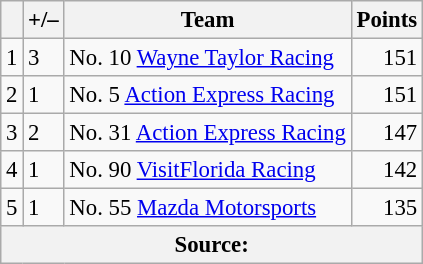<table class="wikitable" style="font-size: 95%;">
<tr>
<th scope="col"></th>
<th scope="col">+/–</th>
<th scope="col">Team</th>
<th scope="col">Points</th>
</tr>
<tr>
<td align=center>1</td>
<td align="left"> 3</td>
<td> No. 10 <a href='#'>Wayne Taylor Racing</a></td>
<td align=right>151</td>
</tr>
<tr>
<td align=center>2</td>
<td align="left"> 1</td>
<td> No. 5 <a href='#'>Action Express Racing</a></td>
<td align=right>151</td>
</tr>
<tr>
<td align=center>3</td>
<td align="left"> 2</td>
<td> No. 31 <a href='#'>Action Express Racing</a></td>
<td align=right>147</td>
</tr>
<tr>
<td align=center>4</td>
<td align="left"> 1</td>
<td> No. 90 <a href='#'>VisitFlorida Racing</a></td>
<td align=right>142</td>
</tr>
<tr>
<td align=center>5</td>
<td align="left"> 1</td>
<td> No. 55  <a href='#'>Mazda Motorsports</a></td>
<td align=right>135</td>
</tr>
<tr>
<th colspan=5>Source:</th>
</tr>
</table>
